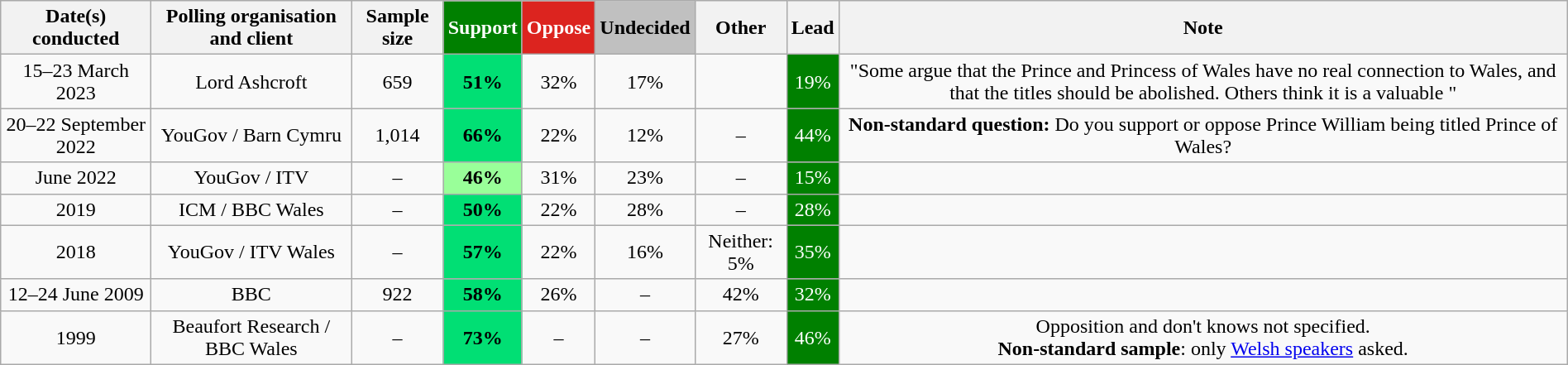<table class="wikitable" style="text-align:center" width="100%">
<tr>
<th>Date(s) conducted</th>
<th>Polling organisation and client</th>
<th>Sample size</th>
<th style="background:green; color:white;">Support</th>
<th style="background:#dc241f; color:white;">Oppose</th>
<th style="background:silver;">Undecided</th>
<th>Other</th>
<th>Lead</th>
<th>Note</th>
</tr>
<tr>
<td>15–23 March 2023</td>
<td>Lord Ashcroft</td>
<td>659</td>
<td style="background: rgb(1,223,116);"><strong>51%</strong></td>
<td>32%</td>
<td>17%</td>
<td></td>
<td style="background:green; color:white;">19%</td>
<td>"Some argue that the Prince and Princess of Wales have no real connection to Wales, and that the titles should be abolished. Others think it is a valuable "</td>
</tr>
<tr>
<td>20–22 September 2022</td>
<td>YouGov / Barn Cymru</td>
<td>1,014</td>
<td style="background: rgb(1,223,116);"><strong>66%</strong></td>
<td>22%</td>
<td>12%</td>
<td>–</td>
<td style="background:green; color:white;">44%</td>
<td><strong>Non-standard question:</strong> Do you support or oppose Prince William being titled Prince of Wales?</td>
</tr>
<tr>
<td>June 2022</td>
<td>YouGov / ITV</td>
<td>–</td>
<td style="background: rgb(153, 255, 153);"><strong>46%</strong></td>
<td>31%</td>
<td>23%</td>
<td>–</td>
<td style="background:green; color:white;">15%</td>
<td></td>
</tr>
<tr>
<td>2019</td>
<td>ICM / BBC Wales</td>
<td>–</td>
<td style="background: rgb(1,223,116);"><strong>50%</strong></td>
<td>22%</td>
<td>28%</td>
<td>–</td>
<td style="background:green; color:white;">28%</td>
<td></td>
</tr>
<tr>
<td>2018</td>
<td>YouGov / ITV Wales</td>
<td>–</td>
<td style="background: rgb(1,223,116);"><strong>57%</strong></td>
<td>22%</td>
<td>16%</td>
<td>Neither: 5%</td>
<td style="background:green; color:white;">35%</td>
<td></td>
</tr>
<tr>
<td>12–24 June 2009</td>
<td>BBC</td>
<td>922</td>
<td style="background: rgb(1,223,116);"><strong>58%</strong></td>
<td>26%</td>
<td>–</td>
<td>42%</td>
<td style="background:green; color:white;">32%</td>
<td></td>
</tr>
<tr>
<td>1999</td>
<td>Beaufort Research / BBC Wales</td>
<td>–</td>
<td style="background: rgb(1,223,116);"><strong>73%</strong></td>
<td>–</td>
<td>–</td>
<td>27%</td>
<td style="background:green; color:white;">46%</td>
<td>Opposition and don't knows not specified.<br><strong>Non-standard sample</strong>: only <a href='#'>Welsh speakers</a> asked.</td>
</tr>
</table>
